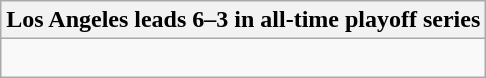<table class="wikitable collapsible collapsed">
<tr>
<th>Los Angeles leads 6–3 in all-time playoff series</th>
</tr>
<tr>
<td><br>







</td>
</tr>
</table>
